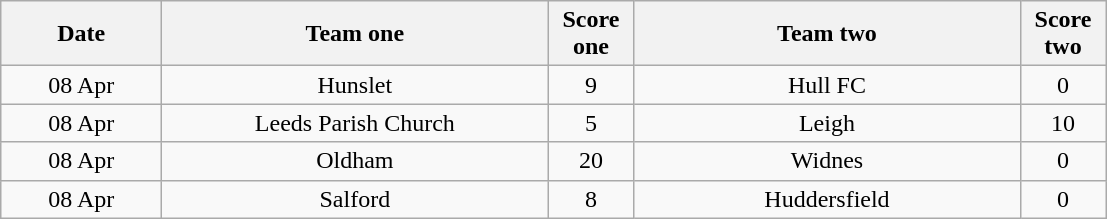<table class="wikitable" style="text-align: center">
<tr>
<th width=100>Date</th>
<th width=250>Team one</th>
<th width=50>Score one</th>
<th width=250>Team two</th>
<th width=50>Score two</th>
</tr>
<tr>
<td>08 Apr</td>
<td>Hunslet</td>
<td>9</td>
<td>Hull FC</td>
<td>0</td>
</tr>
<tr>
<td>08 Apr</td>
<td>Leeds Parish Church</td>
<td>5</td>
<td>Leigh</td>
<td>10</td>
</tr>
<tr>
<td>08 Apr</td>
<td>Oldham</td>
<td>20</td>
<td>Widnes</td>
<td>0</td>
</tr>
<tr>
<td>08 Apr</td>
<td>Salford</td>
<td>8</td>
<td>Huddersfield</td>
<td>0</td>
</tr>
</table>
